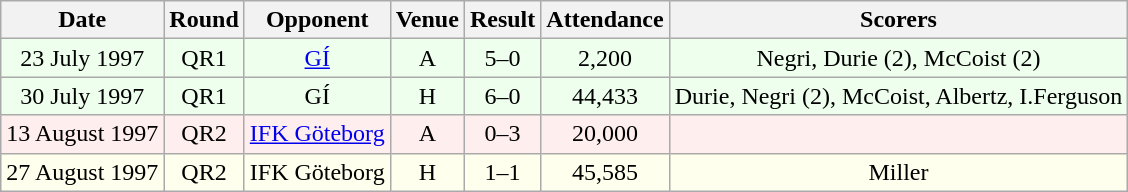<table class="wikitable sortable" style="font-size:100%; text-align:center">
<tr>
<th>Date</th>
<th>Round</th>
<th>Opponent</th>
<th>Venue</th>
<th>Result</th>
<th>Attendance</th>
<th>Scorers</th>
</tr>
<tr bgcolor = "#EEFFEE">
<td>23 July 1997</td>
<td>QR1</td>
<td> <a href='#'>GÍ</a></td>
<td>A</td>
<td>5–0</td>
<td>2,200</td>
<td>Negri, Durie (2), McCoist (2)</td>
</tr>
<tr bgcolor = "#EEFFEE">
<td>30 July 1997</td>
<td>QR1</td>
<td> GÍ</td>
<td>H</td>
<td>6–0</td>
<td>44,433</td>
<td>Durie, Negri (2), McCoist, Albertz, I.Ferguson</td>
</tr>
<tr bgcolor = "#FFEEEE">
<td>13 August 1997</td>
<td>QR2</td>
<td> <a href='#'>IFK Göteborg</a></td>
<td>A</td>
<td>0–3</td>
<td>20,000</td>
<td></td>
</tr>
<tr bgcolor = "#FFFFEE">
<td>27 August 1997</td>
<td>QR2</td>
<td> IFK Göteborg</td>
<td>H</td>
<td>1–1</td>
<td>45,585</td>
<td>Miller</td>
</tr>
</table>
